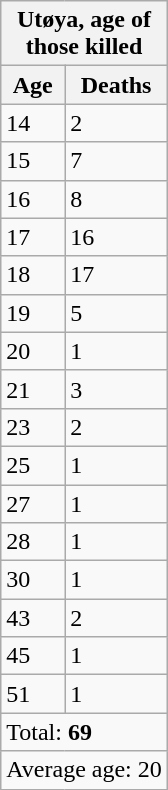<table class="wikitable floatright">
<tr>
<th colspan="2">Utøya, age of<br>those killed</th>
</tr>
<tr>
<th>Age</th>
<th>Deaths</th>
</tr>
<tr>
<td>14</td>
<td>2</td>
</tr>
<tr>
<td>15</td>
<td>7</td>
</tr>
<tr>
<td>16</td>
<td>8</td>
</tr>
<tr>
<td>17</td>
<td>16</td>
</tr>
<tr>
<td>18</td>
<td>17</td>
</tr>
<tr>
<td>19</td>
<td>5</td>
</tr>
<tr>
<td>20</td>
<td>1</td>
</tr>
<tr>
<td>21</td>
<td>3</td>
</tr>
<tr>
<td>23</td>
<td>2</td>
</tr>
<tr>
<td>25</td>
<td>1</td>
</tr>
<tr>
<td>27</td>
<td>1</td>
</tr>
<tr>
<td>28</td>
<td>1</td>
</tr>
<tr>
<td>30</td>
<td>1</td>
</tr>
<tr>
<td>43</td>
<td>2</td>
</tr>
<tr>
<td>45</td>
<td>1</td>
</tr>
<tr>
<td>51</td>
<td>1</td>
</tr>
<tr>
<td colspan="2">Total: <strong>69</strong></td>
</tr>
<tr>
<td colspan="2">Average age: 20</td>
</tr>
</table>
